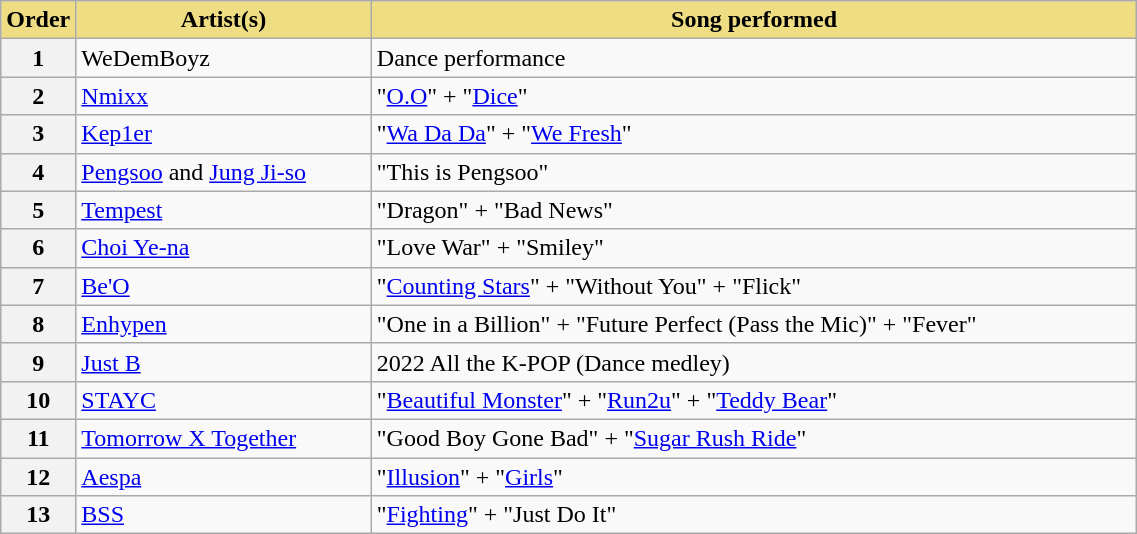<table class="wikitable plainrowheaders" style="width:60%">
<tr>
<th scope="col" style="background:#EEDD82; width:2%">Order</th>
<th scope="col" style="background:#EEDD82">Artist(s)</th>
<th scope="col" style="background:#EEDD82">Song performed</th>
</tr>
<tr>
<th scope="row">1</th>
<td>WeDemBoyz</td>
<td>Dance performance</td>
</tr>
<tr>
<th scope="row">2</th>
<td><a href='#'>Nmixx</a></td>
<td>"<a href='#'>O.O</a>" + "<a href='#'>Dice</a>"</td>
</tr>
<tr>
<th scope="row">3</th>
<td><a href='#'>Kep1er</a></td>
<td>"<a href='#'>Wa Da Da</a>" + "<a href='#'>We Fresh</a>"</td>
</tr>
<tr>
<th scope="row">4</th>
<td><a href='#'>Pengsoo</a> and <a href='#'>Jung Ji-so</a></td>
<td>"This is Pengsoo"</td>
</tr>
<tr>
<th scope="row">5</th>
<td><a href='#'>Tempest</a></td>
<td>"Dragon" + "Bad News"</td>
</tr>
<tr>
<th scope="row">6</th>
<td><a href='#'>Choi Ye-na</a></td>
<td>"Love War" + "Smiley"</td>
</tr>
<tr>
<th scope="row">7</th>
<td><a href='#'>Be'O</a></td>
<td>"<a href='#'>Counting Stars</a>" + "Without You" + "Flick"</td>
</tr>
<tr>
<th scope="row">8</th>
<td><a href='#'>Enhypen</a></td>
<td>"One in a Billion" + "Future Perfect (Pass the Mic)" + "Fever"</td>
</tr>
<tr>
<th scope="row">9</th>
<td><a href='#'>Just B</a></td>
<td>2022 All the K-POP (Dance medley)</td>
</tr>
<tr>
<th scope="row">10</th>
<td><a href='#'>STAYC</a></td>
<td>"<a href='#'>Beautiful Monster</a>" + "<a href='#'>Run2u</a>" + "<a href='#'>Teddy Bear</a>"</td>
</tr>
<tr>
<th scope="row">11</th>
<td><a href='#'>Tomorrow X Together</a></td>
<td>"Good Boy Gone Bad" + "<a href='#'>Sugar Rush Ride</a>"</td>
</tr>
<tr>
<th scope="row">12</th>
<td><a href='#'>Aespa</a></td>
<td>"<a href='#'>Illusion</a>" + "<a href='#'>Girls</a>"</td>
</tr>
<tr>
<th scope="row">13</th>
<td><a href='#'>BSS</a></td>
<td>"<a href='#'>Fighting</a>" + "Just Do It"</td>
</tr>
</table>
